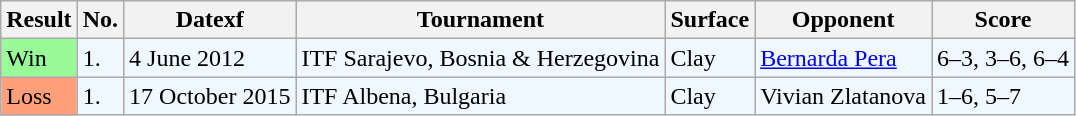<table class="sortable wikitable">
<tr>
<th>Result</th>
<th>No.</th>
<th>Datexf</th>
<th>Tournament</th>
<th>Surface</th>
<th>Opponent</th>
<th class="unsortable">Score</th>
</tr>
<tr bgcolor="#f0f8ff">
<td bgcolor="98FB98">Win</td>
<td>1.</td>
<td>4 June 2012</td>
<td>ITF Sarajevo, Bosnia & Herzegovina</td>
<td>Clay</td>
<td> <a href='#'>Bernarda Pera</a></td>
<td>6–3, 3–6, 6–4</td>
</tr>
<tr bgcolor="#f0f8ff">
<td bgcolor="FFA07A">Loss</td>
<td>1.</td>
<td>17 October 2015</td>
<td>ITF Albena, Bulgaria</td>
<td>Clay</td>
<td> Vivian Zlatanova</td>
<td>1–6, 5–7</td>
</tr>
</table>
